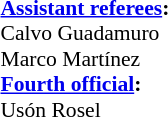<table width=50% style="font-size: 90%">
<tr>
<td><br><strong><a href='#'>Assistant referees</a>:</strong>
<br>Calvo Guadamuro
<br>Marco Martínez
<br><strong><a href='#'>Fourth official</a>:</strong>
<br>Usón Rosel</td>
</tr>
</table>
